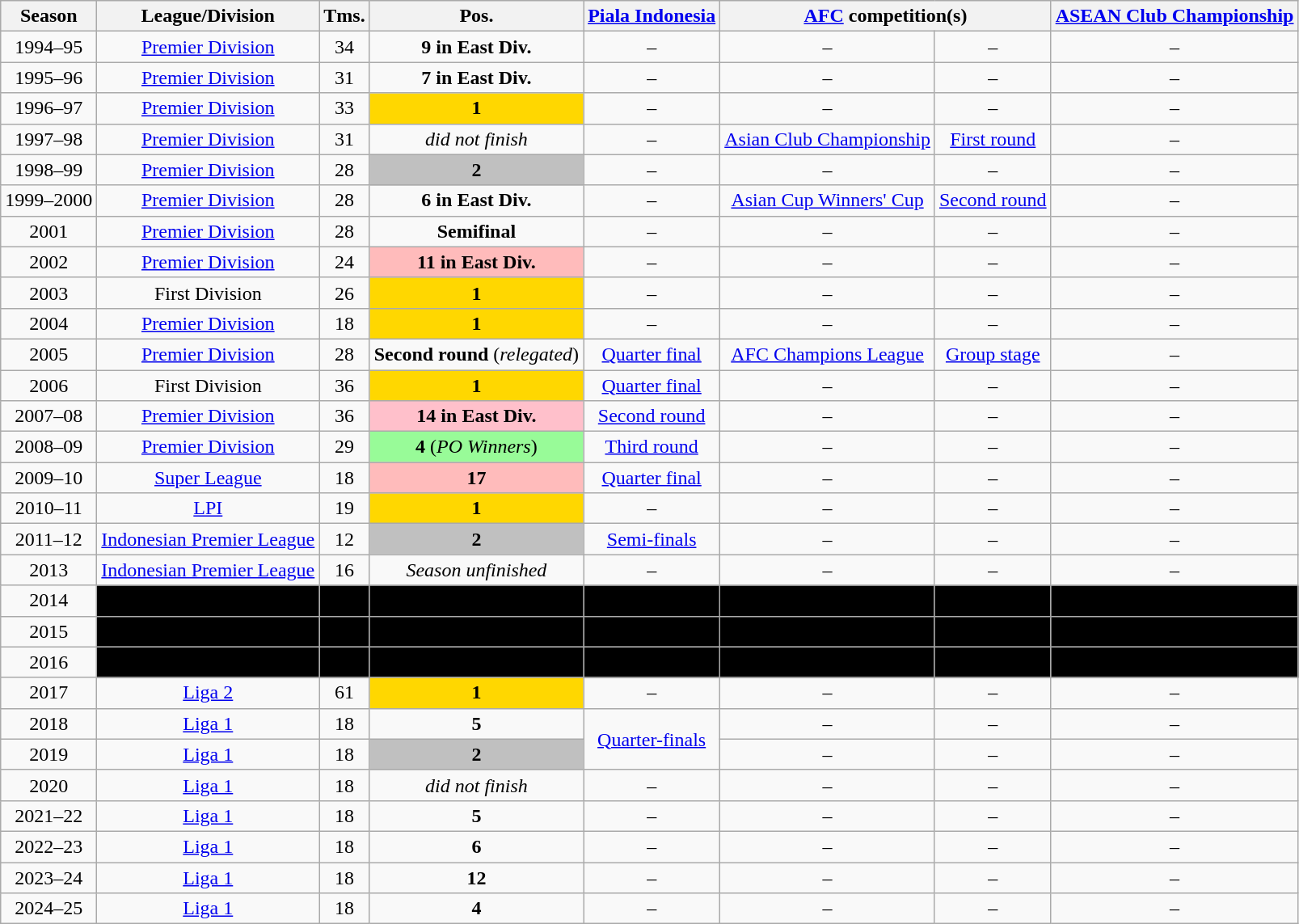<table class="wikitable" style="text-align:center">
<tr style="background:#efefef;">
<th>Season</th>
<th>League/Division</th>
<th>Tms.</th>
<th>Pos.</th>
<th><a href='#'>Piala Indonesia</a></th>
<th colspan=2><a href='#'>AFC</a> competition(s)</th>
<th colspan=2><a href='#'>ASEAN Club Championship</a></th>
</tr>
<tr>
<td>1994–95</td>
<td><a href='#'>Premier Division</a></td>
<td>34</td>
<td><strong>9 in East Div.</strong></td>
<td>–</td>
<td>–</td>
<td>–</td>
<td>–</td>
</tr>
<tr>
<td>1995–96</td>
<td><a href='#'>Premier Division</a></td>
<td>31</td>
<td><strong>7 in East Div.</strong></td>
<td>–</td>
<td>–</td>
<td>–</td>
<td>–</td>
</tr>
<tr>
<td>1996–97</td>
<td><a href='#'>Premier Division</a></td>
<td>33</td>
<td style="background:gold;"><strong>1</strong></td>
<td>–</td>
<td>–</td>
<td>–</td>
<td>–</td>
</tr>
<tr>
<td>1997–98</td>
<td><a href='#'>Premier Division</a></td>
<td>31</td>
<td><em>did not finish</em></td>
<td>–</td>
<td><a href='#'>Asian Club Championship</a></td>
<td><a href='#'>First round</a></td>
<td>–</td>
</tr>
<tr>
<td>1998–99</td>
<td><a href='#'>Premier Division</a></td>
<td>28</td>
<td style="background:silver;"><strong>2</strong></td>
<td>–</td>
<td>–</td>
<td>–</td>
<td>–</td>
</tr>
<tr>
<td>1999–2000</td>
<td><a href='#'>Premier Division</a></td>
<td>28</td>
<td><strong>6 in East Div.</strong></td>
<td>–</td>
<td><a href='#'>Asian Cup Winners' Cup</a></td>
<td><a href='#'>Second round</a></td>
<td>–</td>
</tr>
<tr>
<td>2001</td>
<td><a href='#'>Premier Division</a></td>
<td>28</td>
<td><strong>Semifinal</strong></td>
<td>–</td>
<td>–</td>
<td>–</td>
<td>–</td>
</tr>
<tr>
<td>2002</td>
<td><a href='#'>Premier Division</a></td>
<td>24</td>
<td style="background: #FFBBBB;"><strong>11 in East Div.</strong></td>
<td>–</td>
<td>–</td>
<td>–</td>
<td>–</td>
</tr>
<tr>
<td>2003</td>
<td>First Division</td>
<td>26</td>
<td style="background:gold;"><strong>1</strong></td>
<td>–</td>
<td>–</td>
<td>–</td>
<td>–</td>
</tr>
<tr>
<td>2004</td>
<td><a href='#'>Premier Division</a></td>
<td>18</td>
<td style="background:gold;"><strong>1</strong></td>
<td>–</td>
<td>–</td>
<td>–</td>
<td>–</td>
</tr>
<tr>
<td>2005</td>
<td><a href='#'>Premier Division</a></td>
<td>28</td>
<td><strong>Second round</strong> (<em>relegated</em>)</td>
<td><a href='#'>Quarter final</a></td>
<td><a href='#'>AFC Champions League</a></td>
<td><a href='#'>Group stage</a></td>
<td>–</td>
</tr>
<tr>
<td>2006</td>
<td>First Division</td>
<td>36</td>
<td style="background:gold;"><strong>1</strong></td>
<td><a href='#'>Quarter final</a></td>
<td>–</td>
<td>–</td>
<td>–</td>
</tr>
<tr>
<td>2007–08</td>
<td><a href='#'>Premier Division</a></td>
<td>36</td>
<td bgcolor="pink"><strong>14 in East Div.</strong></td>
<td><a href='#'>Second round</a></td>
<td>–</td>
<td>–</td>
<td>–</td>
</tr>
<tr>
<td>2008–09</td>
<td><a href='#'>Premier Division</a></td>
<td>29</td>
<td bgcolor="palegreen"><strong>4</strong> (<em>PO Winners</em>)</td>
<td><a href='#'>Third round</a></td>
<td>–</td>
<td>–</td>
<td>–</td>
</tr>
<tr>
<td>2009–10</td>
<td><a href='#'>Super League</a></td>
<td>18</td>
<td style="background: #FFBBBB;"><strong>17</strong></td>
<td><a href='#'>Quarter final</a></td>
<td>–</td>
<td>–</td>
<td>–</td>
</tr>
<tr>
<td>2010–11</td>
<td><a href='#'>LPI</a></td>
<td>19</td>
<td style="background:gold;"><strong>1</strong></td>
<td>–</td>
<td>–</td>
<td>–</td>
<td>–</td>
</tr>
<tr>
<td>2011–12</td>
<td><a href='#'>Indonesian Premier League</a></td>
<td>12</td>
<td style="background:silver;"><strong>2</strong></td>
<td><a href='#'>Semi-finals</a></td>
<td>–</td>
<td>–</td>
<td>–</td>
</tr>
<tr>
<td>2013</td>
<td><a href='#'>Indonesian Premier League</a></td>
<td>16</td>
<td><em>Season unfinished</em></td>
<td>–</td>
<td>–</td>
<td>–</td>
<td>–</td>
</tr>
<tr>
<td>2014</td>
<td bgcolor=black></td>
<td bgcolor=black></td>
<td bgcolor=black></td>
<td bgcolor=black></td>
<td bgcolor=black></td>
<td bgcolor=black></td>
<td bgcolor=black></td>
</tr>
<tr>
<td>2015</td>
<td bgcolor=black></td>
<td bgcolor=black></td>
<td bgcolor=black></td>
<td bgcolor=black></td>
<td bgcolor=black></td>
<td bgcolor=black></td>
<td bgcolor=black></td>
</tr>
<tr>
<td>2016</td>
<td bgcolor=black></td>
<td bgcolor=black></td>
<td bgcolor=black></td>
<td bgcolor=black></td>
<td bgcolor=black></td>
<td bgcolor=black></td>
<td bgcolor=black></td>
</tr>
<tr>
<td>2017</td>
<td><a href='#'>Liga 2</a></td>
<td>61</td>
<td style="background:gold;"><strong>1</strong></td>
<td>–</td>
<td>–</td>
<td>–</td>
<td>–</td>
</tr>
<tr>
<td>2018</td>
<td><a href='#'>Liga 1</a></td>
<td>18</td>
<td><strong>5</strong></td>
<td rowspan="2"><a href='#'>Quarter-finals</a></td>
<td>–</td>
<td>–</td>
<td>–</td>
</tr>
<tr>
<td>2019</td>
<td><a href='#'>Liga 1</a></td>
<td>18</td>
<td style="background:silver;"><strong>2</strong></td>
<td>–</td>
<td>–</td>
<td>–</td>
</tr>
<tr>
<td>2020</td>
<td><a href='#'>Liga 1</a></td>
<td>18</td>
<td><em>did not finish</em></td>
<td>–</td>
<td>–</td>
<td>–</td>
<td>–</td>
</tr>
<tr>
<td>2021–22</td>
<td><a href='#'>Liga 1</a></td>
<td>18</td>
<td><strong>5</strong></td>
<td>–</td>
<td>–</td>
<td>–</td>
<td>–</td>
</tr>
<tr>
<td>2022–23</td>
<td><a href='#'>Liga 1</a></td>
<td>18</td>
<td><strong>6</strong></td>
<td>–</td>
<td>–</td>
<td>–</td>
<td>–</td>
</tr>
<tr>
<td>2023–24</td>
<td><a href='#'>Liga 1</a></td>
<td>18</td>
<td><strong>12</strong></td>
<td>–</td>
<td>–</td>
<td>–</td>
<td>–</td>
</tr>
<tr>
<td>2024–25</td>
<td><a href='#'>Liga 1</a></td>
<td>18</td>
<td><strong>4</strong></td>
<td>–</td>
<td>–</td>
<td>–</td>
<td>–</td>
</tr>
</table>
